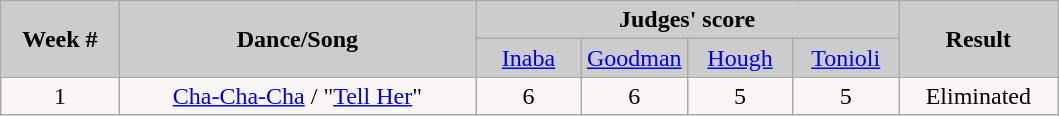<table class="wikitable">
<tr style="text-align:Center; background:#ccc;">
<td rowspan="2"><strong>Week #</strong></td>
<td rowspan="2"><strong>Dance/Song</strong></td>
<td colspan="4"><strong>Judges' score</strong></td>
<td rowspan="2"><strong>Result</strong></td>
</tr>
<tr style="text-align:center; background:#ccc;">
<td style="width:10%; "><a href='#'>Inaba</a></td>
<td style="width:10%; "><a href='#'>Goodman</a></td>
<td style="width:10%; "><a href='#'>Hough</a></td>
<td style="width:10%; "><a href='#'>Tonioli</a></td>
</tr>
<tr>
<td style="text-align:center; background:#faf6f6;">1</td>
<td style="text-align:center; background:#faf6f6;"><a href='#'>Cha-Cha-Cha</a> / "<a href='#'>Tell Her</a>"</td>
<td style="text-align:center; background:#faf6f6;">6</td>
<td style="text-align:center; background:#faf6f6;">6</td>
<td style="text-align:center; background:#faf6f6;">5</td>
<td style="text-align:center; background:#faf6f6;">5</td>
<td style="text-align:center; background:#faf6f6;">Eliminated</td>
</tr>
</table>
